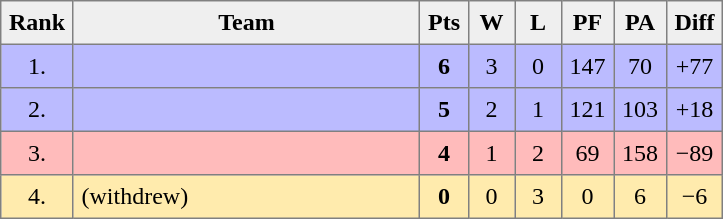<table style=border-collapse:collapse border=1 cellspacing=0 cellpadding=5>
<tr align=center bgcolor=#efefef>
<th width=20>Rank</th>
<th width=220>Team</th>
<th width=20>Pts</th>
<th width=20>W</th>
<th width=20>L</th>
<th width=20>PF</th>
<th width=20>PA</th>
<th width=20>Diff</th>
</tr>
<tr align=center bgcolor="#BBBBFF">
<td>1.</td>
<td align=left></td>
<td><strong>6</strong></td>
<td>3</td>
<td>0</td>
<td>147</td>
<td>70</td>
<td>+77</td>
</tr>
<tr align=center bgcolor="#BBBBFF">
<td>2.</td>
<td align=left></td>
<td><strong>5</strong></td>
<td>2</td>
<td>1</td>
<td>121</td>
<td>103</td>
<td>+18</td>
</tr>
<tr align=center bgcolor="#ffbbbb">
<td>3.</td>
<td align=left></td>
<td><strong>4</strong></td>
<td>1</td>
<td>2</td>
<td>69</td>
<td>158</td>
<td>−89</td>
</tr>
<tr align=center bgcolor="#ffebad">
<td>4.</td>
<td align=left> (withdrew)</td>
<td><strong>0</strong></td>
<td>0</td>
<td>3</td>
<td>0</td>
<td>6</td>
<td>−6</td>
</tr>
</table>
